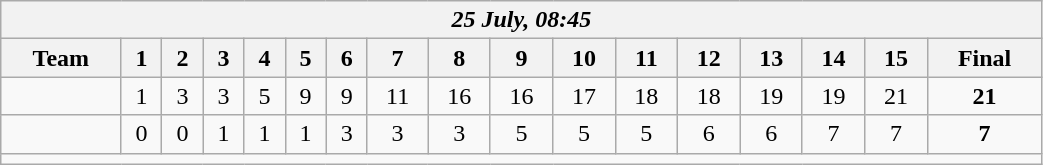<table class=wikitable style="text-align:center; width: 55%">
<tr>
<th colspan=17><em>25 July, 08:45</em></th>
</tr>
<tr>
<th>Team</th>
<th>1</th>
<th>2</th>
<th>3</th>
<th>4</th>
<th>5</th>
<th>6</th>
<th>7</th>
<th>8</th>
<th>9</th>
<th>10</th>
<th>11</th>
<th>12</th>
<th>13</th>
<th>14</th>
<th>15</th>
<th>Final</th>
</tr>
<tr>
<td align=left><strong></strong></td>
<td>1</td>
<td>3</td>
<td>3</td>
<td>5</td>
<td>9</td>
<td>9</td>
<td>11</td>
<td>16</td>
<td>16</td>
<td>17</td>
<td>18</td>
<td>18</td>
<td>19</td>
<td>19</td>
<td>21</td>
<td><strong>21</strong></td>
</tr>
<tr>
<td align=left></td>
<td>0</td>
<td>0</td>
<td>1</td>
<td>1</td>
<td>1</td>
<td>3</td>
<td>3</td>
<td>3</td>
<td>5</td>
<td>5</td>
<td>5</td>
<td>6</td>
<td>6</td>
<td>7</td>
<td>7</td>
<td><strong>7</strong></td>
</tr>
<tr>
<td colspan=17></td>
</tr>
</table>
